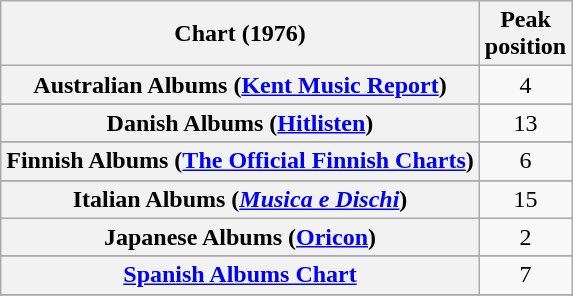<table class="wikitable sortable plainrowheaders">
<tr>
<th scope="col">Chart (1976)</th>
<th scope="col">Peak<br>position</th>
</tr>
<tr>
<th scope="row">Australian Albums (<a href='#'>Kent Music Report</a>)</th>
<td align="center">4</td>
</tr>
<tr>
</tr>
<tr>
<th scope="row">Danish Albums (<a href='#'>Hitlisten</a>)</th>
<td align="center">13</td>
</tr>
<tr>
</tr>
<tr>
<th scope="row">Finnish Albums (<a href='#'>The Official Finnish Charts</a>)</th>
<td align="center">6</td>
</tr>
<tr>
</tr>
<tr>
<th scope="row">Italian Albums (<em><a href='#'>Musica e Dischi</a></em>)</th>
<td align="center">15</td>
</tr>
<tr>
<th scope="row">Japanese Albums (<a href='#'>Oricon</a>)</th>
<td align="center">2</td>
</tr>
<tr>
</tr>
<tr>
</tr>
<tr>
<th scope="row"><a href='#'>Spanish Albums Chart</a></th>
<td align="center">7</td>
</tr>
<tr>
</tr>
<tr>
</tr>
<tr>
</tr>
</table>
